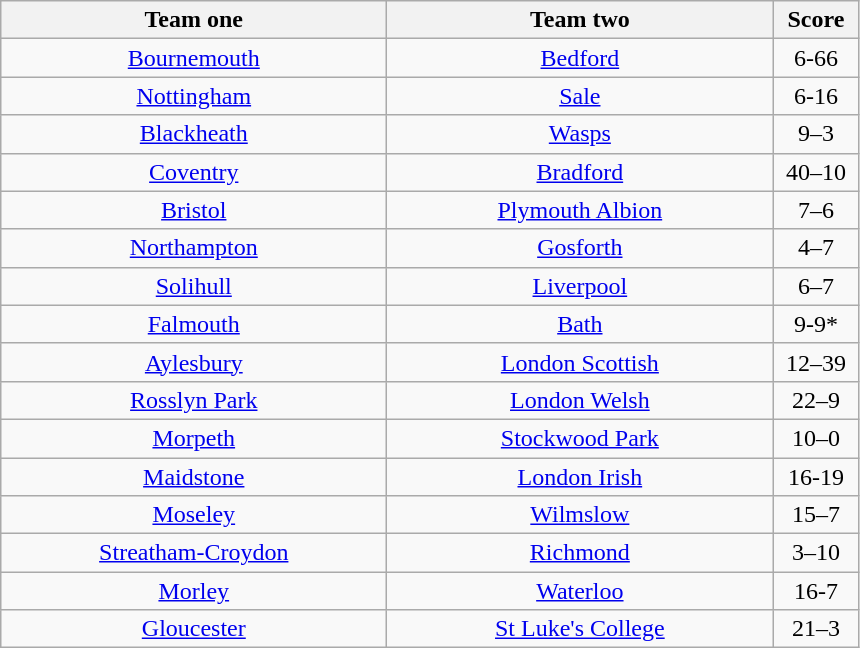<table class="wikitable" style="text-align: center">
<tr>
<th width=250>Team one</th>
<th width=250>Team two</th>
<th width=50>Score</th>
</tr>
<tr>
<td><a href='#'>Bournemouth</a></td>
<td><a href='#'>Bedford</a></td>
<td>6-66</td>
</tr>
<tr>
<td><a href='#'>Nottingham</a></td>
<td><a href='#'>Sale</a></td>
<td>6-16</td>
</tr>
<tr>
<td><a href='#'>Blackheath</a></td>
<td><a href='#'>Wasps</a></td>
<td>9–3</td>
</tr>
<tr>
<td><a href='#'>Coventry</a></td>
<td><a href='#'>Bradford</a></td>
<td>40–10</td>
</tr>
<tr>
<td><a href='#'>Bristol</a></td>
<td><a href='#'>Plymouth Albion</a></td>
<td>7–6</td>
</tr>
<tr>
<td><a href='#'>Northampton</a></td>
<td><a href='#'>Gosforth</a></td>
<td>4–7</td>
</tr>
<tr>
<td><a href='#'>Solihull</a></td>
<td><a href='#'>Liverpool</a></td>
<td>6–7</td>
</tr>
<tr>
<td><a href='#'>Falmouth</a></td>
<td><a href='#'>Bath</a></td>
<td>9-9*</td>
</tr>
<tr>
<td><a href='#'>Aylesbury</a></td>
<td><a href='#'>London Scottish</a></td>
<td>12–39</td>
</tr>
<tr>
<td><a href='#'>Rosslyn Park</a></td>
<td><a href='#'>London Welsh</a></td>
<td>22–9</td>
</tr>
<tr>
<td><a href='#'>Morpeth</a></td>
<td><a href='#'>Stockwood Park</a></td>
<td>10–0</td>
</tr>
<tr>
<td><a href='#'>Maidstone</a></td>
<td><a href='#'>London Irish</a></td>
<td>16-19</td>
</tr>
<tr>
<td><a href='#'>Moseley</a></td>
<td><a href='#'>Wilmslow</a></td>
<td>15–7</td>
</tr>
<tr>
<td><a href='#'>Streatham-Croydon</a></td>
<td><a href='#'>Richmond</a></td>
<td>3–10</td>
</tr>
<tr>
<td><a href='#'>Morley</a></td>
<td><a href='#'>Waterloo</a></td>
<td>16-7</td>
</tr>
<tr>
<td><a href='#'>Gloucester</a></td>
<td><a href='#'>St Luke's College</a></td>
<td>21–3</td>
</tr>
</table>
